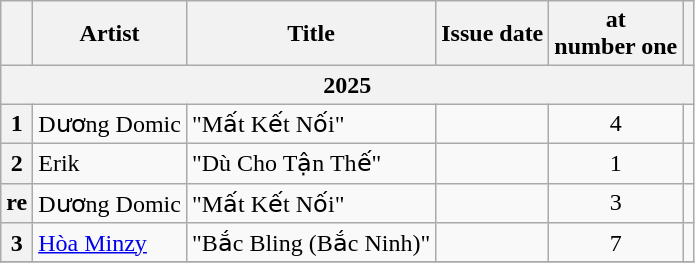<table class="wikitable plainrowheaders sortable">
<tr>
<th scope=col></th>
<th scope=col>Artist</th>
<th scope=col>Title</th>
<th scope=col>Issue date</th>
<th scope=col> at<br>number one</th>
<th scope=col></th>
</tr>
<tr class=unsortable>
<th scope=row style="text-align:center;" colspan=7>2025</th>
</tr>
<tr>
<th scope=row style="text-align:center;">1</th>
<td>Dương Domic</td>
<td>"Mất Kết Nối"</td>
<td></td>
<td style="text-align:center;">4</td>
<td style="text-align:center;"></td>
</tr>
<tr>
<th scope=row style="text-align:center;">2</th>
<td>Erik</td>
<td>"Dù Cho Tận Thế"</td>
<td></td>
<td style="text-align:center;">1</td>
<td style="text-align:center;"></td>
</tr>
<tr>
<th scope=row style="text-align:center;">re</th>
<td>Dương Domic</td>
<td>"Mất Kết Nối"</td>
<td></td>
<td style="text-align:center;">3</td>
<td style="text-align:center;"></td>
</tr>
<tr>
<th scope=row style="text-align:center;">3</th>
<td><a href='#'>Hòa Minzy</a></td>
<td>"Bắc Bling (Bắc Ninh)"</td>
<td></td>
<td style="text-align:center;">7</td>
<td style="text-align:center;"></td>
</tr>
<tr>
</tr>
</table>
